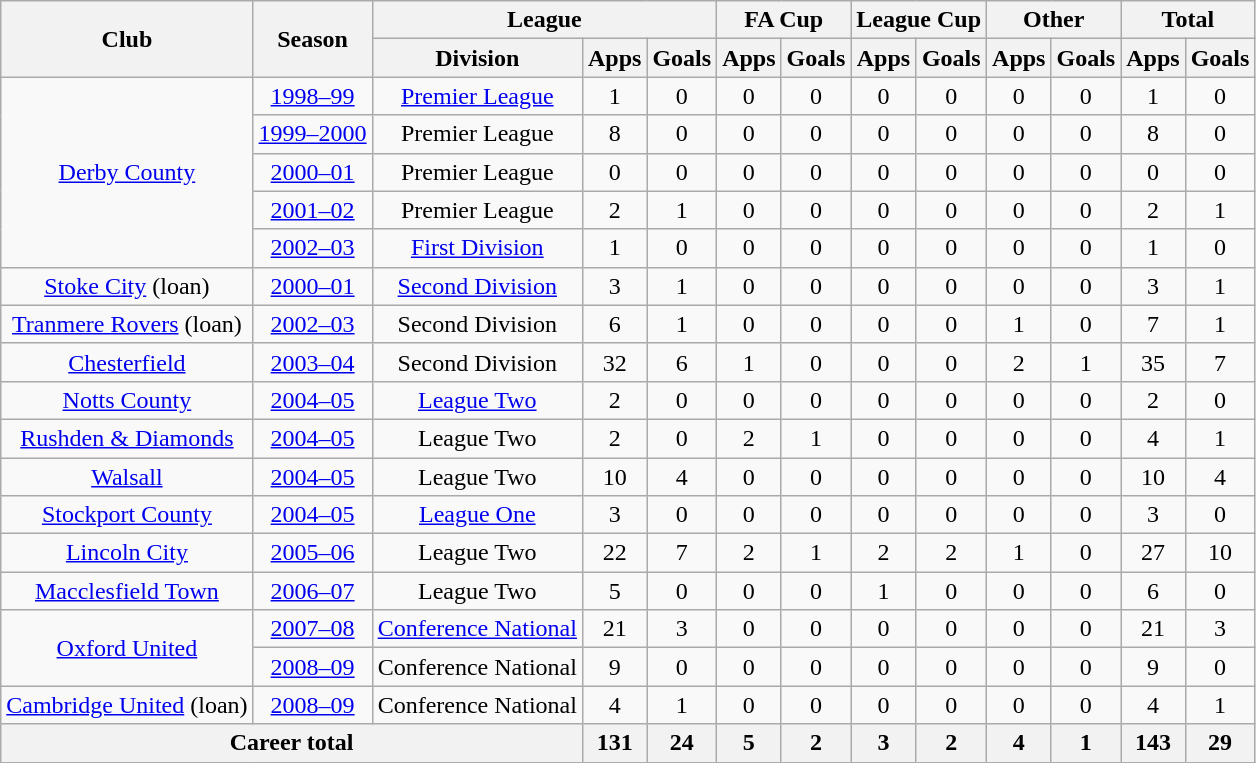<table class="wikitable" style="text-align:center">
<tr>
<th rowspan="2">Club</th>
<th rowspan="2">Season</th>
<th colspan="3">League</th>
<th colspan="2">FA Cup</th>
<th colspan="2">League Cup</th>
<th colspan="2">Other</th>
<th colspan="2">Total</th>
</tr>
<tr>
<th>Division</th>
<th>Apps</th>
<th>Goals</th>
<th>Apps</th>
<th>Goals</th>
<th>Apps</th>
<th>Goals</th>
<th>Apps</th>
<th>Goals</th>
<th>Apps</th>
<th>Goals</th>
</tr>
<tr>
<td rowspan="5"><a href='#'>Derby County</a></td>
<td><a href='#'>1998–99</a></td>
<td><a href='#'>Premier League</a></td>
<td>1</td>
<td>0</td>
<td>0</td>
<td>0</td>
<td>0</td>
<td>0</td>
<td>0</td>
<td>0</td>
<td>1</td>
<td>0</td>
</tr>
<tr>
<td><a href='#'>1999–2000</a></td>
<td>Premier League</td>
<td>8</td>
<td>0</td>
<td>0</td>
<td>0</td>
<td>0</td>
<td>0</td>
<td>0</td>
<td>0</td>
<td>8</td>
<td>0</td>
</tr>
<tr>
<td><a href='#'>2000–01</a></td>
<td>Premier League</td>
<td>0</td>
<td>0</td>
<td>0</td>
<td>0</td>
<td>0</td>
<td>0</td>
<td>0</td>
<td>0</td>
<td>0</td>
<td>0</td>
</tr>
<tr>
<td><a href='#'>2001–02</a></td>
<td>Premier League</td>
<td>2</td>
<td>1</td>
<td>0</td>
<td>0</td>
<td>0</td>
<td>0</td>
<td>0</td>
<td>0</td>
<td>2</td>
<td>1</td>
</tr>
<tr>
<td><a href='#'>2002–03</a></td>
<td><a href='#'>First Division</a></td>
<td>1</td>
<td>0</td>
<td>0</td>
<td>0</td>
<td>0</td>
<td>0</td>
<td>0</td>
<td>0</td>
<td>1</td>
<td>0</td>
</tr>
<tr>
<td><a href='#'>Stoke City</a> (loan)</td>
<td><a href='#'>2000–01</a></td>
<td><a href='#'>Second Division</a></td>
<td>3</td>
<td>1</td>
<td>0</td>
<td>0</td>
<td>0</td>
<td>0</td>
<td>0</td>
<td>0</td>
<td>3</td>
<td>1</td>
</tr>
<tr>
<td><a href='#'>Tranmere Rovers</a> (loan)</td>
<td><a href='#'>2002–03</a></td>
<td>Second Division</td>
<td>6</td>
<td>1</td>
<td>0</td>
<td>0</td>
<td>0</td>
<td>0</td>
<td>1</td>
<td>0</td>
<td>7</td>
<td>1</td>
</tr>
<tr>
<td><a href='#'>Chesterfield</a></td>
<td><a href='#'>2003–04</a></td>
<td>Second Division</td>
<td>32</td>
<td>6</td>
<td>1</td>
<td>0</td>
<td>0</td>
<td>0</td>
<td>2</td>
<td>1</td>
<td>35</td>
<td>7</td>
</tr>
<tr>
<td><a href='#'>Notts County</a></td>
<td><a href='#'>2004–05</a></td>
<td><a href='#'>League Two</a></td>
<td>2</td>
<td>0</td>
<td>0</td>
<td>0</td>
<td>0</td>
<td>0</td>
<td>0</td>
<td>0</td>
<td>2</td>
<td>0</td>
</tr>
<tr>
<td><a href='#'>Rushden & Diamonds</a></td>
<td><a href='#'>2004–05</a></td>
<td>League Two</td>
<td>2</td>
<td>0</td>
<td>2</td>
<td>1</td>
<td>0</td>
<td>0</td>
<td>0</td>
<td>0</td>
<td>4</td>
<td>1</td>
</tr>
<tr>
<td><a href='#'>Walsall</a></td>
<td><a href='#'>2004–05</a></td>
<td>League Two</td>
<td>10</td>
<td>4</td>
<td>0</td>
<td>0</td>
<td>0</td>
<td>0</td>
<td>0</td>
<td>0</td>
<td>10</td>
<td>4</td>
</tr>
<tr>
<td><a href='#'>Stockport County</a></td>
<td><a href='#'>2004–05</a></td>
<td><a href='#'>League One</a></td>
<td>3</td>
<td>0</td>
<td>0</td>
<td>0</td>
<td>0</td>
<td>0</td>
<td>0</td>
<td>0</td>
<td>3</td>
<td>0</td>
</tr>
<tr>
<td><a href='#'>Lincoln City</a></td>
<td><a href='#'>2005–06</a></td>
<td>League Two</td>
<td>22</td>
<td>7</td>
<td>2</td>
<td>1</td>
<td>2</td>
<td>2</td>
<td>1</td>
<td>0</td>
<td>27</td>
<td>10</td>
</tr>
<tr>
<td><a href='#'>Macclesfield Town</a></td>
<td><a href='#'>2006–07</a></td>
<td>League Two</td>
<td>5</td>
<td>0</td>
<td>0</td>
<td>0</td>
<td>1</td>
<td>0</td>
<td>0</td>
<td>0</td>
<td>6</td>
<td>0</td>
</tr>
<tr>
<td rowspan="2"><a href='#'>Oxford United</a></td>
<td><a href='#'>2007–08</a></td>
<td><a href='#'>Conference National</a></td>
<td>21</td>
<td>3</td>
<td>0</td>
<td>0</td>
<td>0</td>
<td>0</td>
<td>0</td>
<td>0</td>
<td>21</td>
<td>3</td>
</tr>
<tr>
<td><a href='#'>2008–09</a></td>
<td>Conference National</td>
<td>9</td>
<td>0</td>
<td>0</td>
<td>0</td>
<td>0</td>
<td>0</td>
<td>0</td>
<td>0</td>
<td>9</td>
<td>0</td>
</tr>
<tr>
<td><a href='#'>Cambridge United</a> (loan)</td>
<td><a href='#'>2008–09</a></td>
<td>Conference National</td>
<td>4</td>
<td>1</td>
<td>0</td>
<td>0</td>
<td>0</td>
<td>0</td>
<td>0</td>
<td>0</td>
<td>4</td>
<td>1</td>
</tr>
<tr>
<th colspan="3">Career total</th>
<th>131</th>
<th>24</th>
<th>5</th>
<th>2</th>
<th>3</th>
<th>2</th>
<th>4</th>
<th>1</th>
<th>143</th>
<th>29</th>
</tr>
</table>
